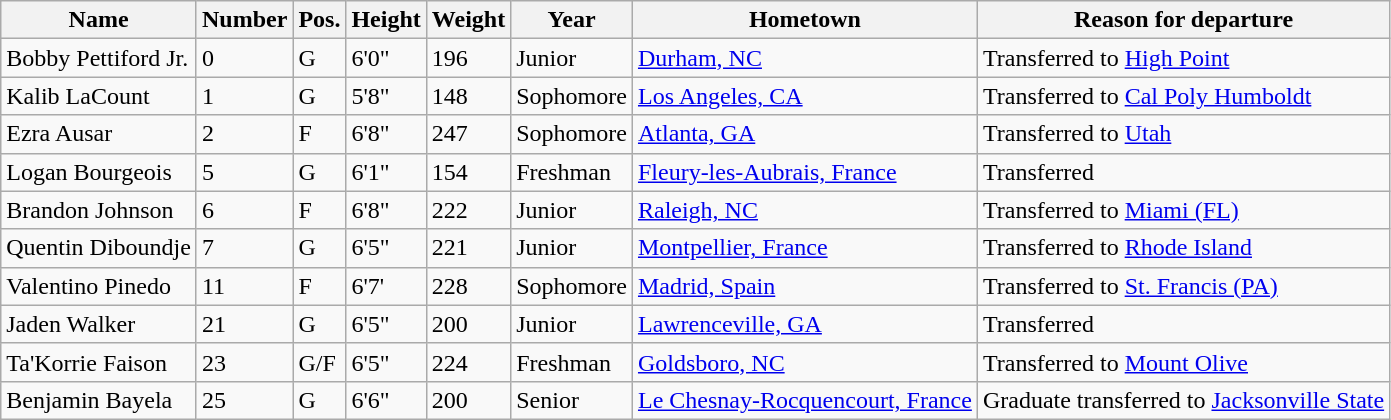<table class="wikitable sortable" border="1">
<tr>
<th>Name</th>
<th>Number</th>
<th>Pos.</th>
<th>Height</th>
<th>Weight</th>
<th>Year</th>
<th>Hometown</th>
<th class="unsortable">Reason for departure</th>
</tr>
<tr>
<td>Bobby Pettiford Jr.</td>
<td>0</td>
<td>G</td>
<td>6'0"</td>
<td>196</td>
<td>Junior</td>
<td><a href='#'>Durham, NC</a></td>
<td>Transferred to <a href='#'>High Point</a></td>
</tr>
<tr>
<td>Kalib LaCount</td>
<td>1</td>
<td>G</td>
<td>5'8"</td>
<td>148</td>
<td>Sophomore</td>
<td><a href='#'>Los Angeles, CA</a></td>
<td>Transferred to <a href='#'>Cal Poly Humboldt</a></td>
</tr>
<tr>
<td>Ezra Ausar</td>
<td>2</td>
<td>F</td>
<td>6'8"</td>
<td>247</td>
<td>Sophomore</td>
<td><a href='#'>Atlanta, GA</a></td>
<td>Transferred to <a href='#'>Utah</a></td>
</tr>
<tr>
<td>Logan Bourgeois</td>
<td>5</td>
<td>G</td>
<td>6'1"</td>
<td>154</td>
<td>Freshman</td>
<td><a href='#'>Fleury-les-Aubrais, France</a></td>
<td>Transferred</td>
</tr>
<tr>
<td>Brandon Johnson</td>
<td>6</td>
<td>F</td>
<td>6'8"</td>
<td>222</td>
<td> Junior</td>
<td><a href='#'>Raleigh, NC</a></td>
<td>Transferred to <a href='#'>Miami (FL)</a></td>
</tr>
<tr>
<td>Quentin Diboundje</td>
<td>7</td>
<td>G</td>
<td>6'5"</td>
<td>221</td>
<td>Junior</td>
<td><a href='#'>Montpellier, France</a></td>
<td>Transferred to <a href='#'>Rhode Island</a></td>
</tr>
<tr>
<td>Valentino Pinedo</td>
<td>11</td>
<td>F</td>
<td>6'7'</td>
<td>228</td>
<td>Sophomore</td>
<td><a href='#'>Madrid, Spain</a></td>
<td>Transferred to <a href='#'>St. Francis (PA)</a></td>
</tr>
<tr>
<td>Jaden Walker</td>
<td>21</td>
<td>G</td>
<td>6'5"</td>
<td>200</td>
<td>Junior</td>
<td><a href='#'>Lawrenceville, GA</a></td>
<td>Transferred</td>
</tr>
<tr>
<td>Ta'Korrie Faison</td>
<td>23</td>
<td>G/F</td>
<td>6'5"</td>
<td>224</td>
<td>Freshman</td>
<td><a href='#'>Goldsboro, NC</a></td>
<td>Transferred to <a href='#'>Mount Olive</a></td>
</tr>
<tr>
<td>Benjamin Bayela</td>
<td>25</td>
<td>G</td>
<td>6'6"</td>
<td>200</td>
<td>Senior</td>
<td><a href='#'>Le Chesnay-Rocquencourt, France</a></td>
<td>Graduate transferred to <a href='#'>Jacksonville State</a></td>
</tr>
</table>
